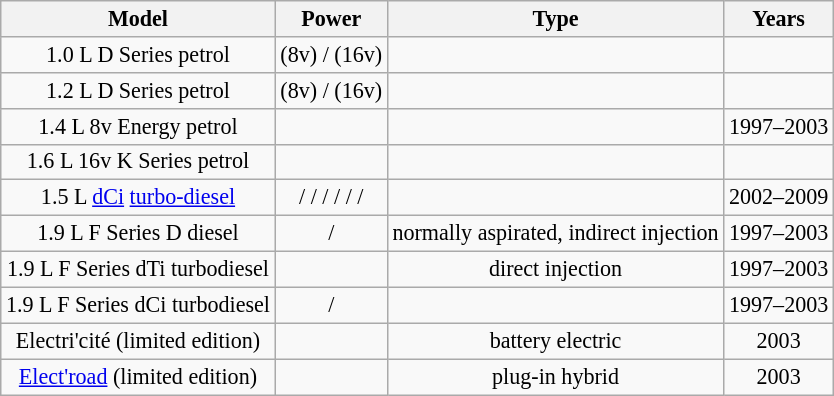<table class="wikitable" style="text-align:center; font-size:92%;">
<tr>
<th>Model</th>
<th>Power</th>
<th>Type</th>
<th>Years</th>
</tr>
<tr>
<td>1.0 L D Series petrol</td>
<td> (8v) /  (16v)</td>
<td></td>
<td></td>
</tr>
<tr>
<td>1.2 L D Series petrol</td>
<td> (8v) /  (16v)</td>
<td></td>
<td></td>
</tr>
<tr>
<td>1.4 L 8v Energy petrol</td>
<td></td>
<td></td>
<td>1997–2003</td>
</tr>
<tr>
<td>1.6 L 16v K Series petrol</td>
<td></td>
<td></td>
<td></td>
</tr>
<tr>
<td>1.5 L <a href='#'>dCi</a> <a href='#'>turbo-diesel</a></td>
<td> /  /  /  /  /  / </td>
<td></td>
<td>2002–2009</td>
</tr>
<tr>
<td>1.9 L F Series D diesel</td>
<td> / </td>
<td>normally aspirated, indirect injection</td>
<td>1997–2003</td>
</tr>
<tr>
<td>1.9 L F Series dTi turbodiesel</td>
<td></td>
<td>direct injection</td>
<td>1997–2003</td>
</tr>
<tr>
<td>1.9 L F Series dCi turbodiesel</td>
<td> / </td>
<td></td>
<td>1997–2003</td>
</tr>
<tr>
<td>Electri'cité (limited edition)</td>
<td></td>
<td>battery electric</td>
<td>2003</td>
</tr>
<tr>
<td><a href='#'>Elect'road</a> (limited edition)</td>
<td></td>
<td>plug-in hybrid</td>
<td>2003</td>
</tr>
</table>
